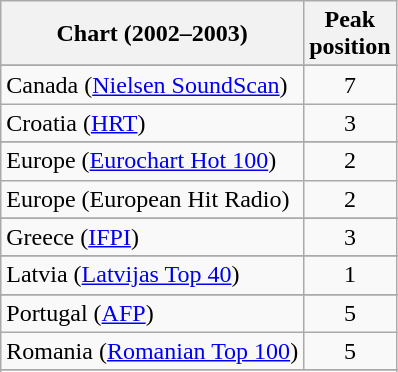<table class="wikitable sortable">
<tr>
<th>Chart (2002–2003)</th>
<th>Peak<br>position</th>
</tr>
<tr>
</tr>
<tr>
</tr>
<tr>
</tr>
<tr>
</tr>
<tr>
<td>Canada (<a href='#'>Nielsen SoundScan</a>)</td>
<td align="center">7</td>
</tr>
<tr>
<td>Croatia (<a href='#'>HRT</a>)</td>
<td align="center">3</td>
</tr>
<tr>
</tr>
<tr>
<td>Europe (<a href='#'>Eurochart Hot 100</a>)</td>
<td align="center">2</td>
</tr>
<tr>
<td>Europe (European Hit Radio)</td>
<td align="center">2</td>
</tr>
<tr>
</tr>
<tr>
</tr>
<tr>
<td>Greece (<a href='#'>IFPI</a>)</td>
<td align="center">3</td>
</tr>
<tr>
</tr>
<tr>
</tr>
<tr>
</tr>
<tr>
</tr>
<tr>
<td>Latvia (<a href='#'>Latvijas Top 40</a>)</td>
<td align="center">1</td>
</tr>
<tr>
</tr>
<tr>
</tr>
<tr>
</tr>
<tr>
</tr>
<tr>
<td>Portugal (<a href='#'>AFP</a>)</td>
<td align="center">5</td>
</tr>
<tr>
<td>Romania (<a href='#'>Romanian Top 100</a>)</td>
<td align="center">5</td>
</tr>
<tr>
</tr>
<tr>
</tr>
<tr>
</tr>
<tr>
</tr>
<tr>
</tr>
</table>
